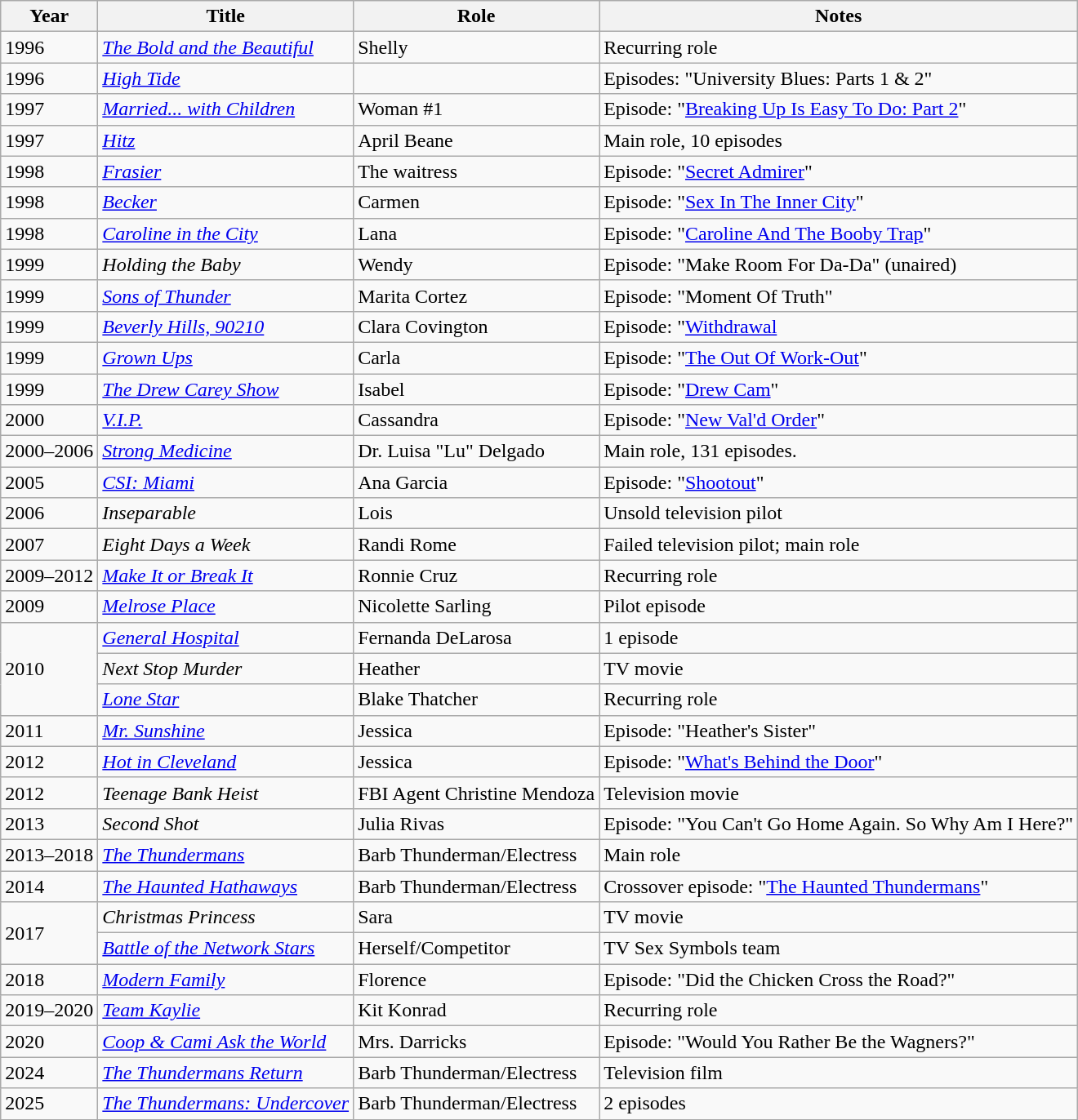<table class="wikitable sortable">
<tr>
<th>Year</th>
<th>Title</th>
<th>Role</th>
<th class="unsortable">Notes</th>
</tr>
<tr>
<td>1996</td>
<td><em><a href='#'>The Bold and the Beautiful</a></em></td>
<td>Shelly</td>
<td>Recurring role</td>
</tr>
<tr>
<td>1996</td>
<td><em><a href='#'>High Tide</a></em></td>
<td></td>
<td>Episodes: "University Blues: Parts 1 & 2"</td>
</tr>
<tr>
<td>1997</td>
<td><em><a href='#'>Married... with Children</a></em></td>
<td>Woman #1</td>
<td>Episode: "<a href='#'>Breaking Up Is Easy To Do: Part 2</a>"</td>
</tr>
<tr>
<td>1997</td>
<td><em><a href='#'>Hitz</a></em></td>
<td>April Beane</td>
<td>Main role, 10 episodes</td>
</tr>
<tr>
<td>1998</td>
<td><em><a href='#'>Frasier</a></em></td>
<td>The waitress</td>
<td>Episode: "<a href='#'>Secret Admirer</a>"</td>
</tr>
<tr>
<td>1998</td>
<td><em><a href='#'>Becker</a></em></td>
<td>Carmen</td>
<td>Episode: "<a href='#'>Sex In The Inner City</a>"</td>
</tr>
<tr>
<td>1998</td>
<td><em><a href='#'>Caroline in the City</a></em></td>
<td>Lana</td>
<td>Episode: "<a href='#'>Caroline And The Booby Trap</a>"</td>
</tr>
<tr>
<td>1999</td>
<td><em>Holding the Baby</em></td>
<td>Wendy</td>
<td>Episode: "Make Room For Da-Da" (unaired)</td>
</tr>
<tr>
<td>1999</td>
<td><em><a href='#'>Sons of Thunder</a></em></td>
<td>Marita Cortez</td>
<td>Episode: "Moment Of Truth"</td>
</tr>
<tr>
<td>1999</td>
<td><em><a href='#'>Beverly Hills, 90210</a></em></td>
<td>Clara Covington</td>
<td>Episode: "<a href='#'>Withdrawal</a></td>
</tr>
<tr>
<td>1999</td>
<td><em><a href='#'>Grown Ups</a></em></td>
<td>Carla</td>
<td>Episode: "<a href='#'>The Out Of Work-Out</a>"</td>
</tr>
<tr>
<td>1999</td>
<td><em><a href='#'>The Drew Carey Show</a></em></td>
<td>Isabel</td>
<td>Episode: "<a href='#'>Drew Cam</a>"</td>
</tr>
<tr>
<td>2000</td>
<td><em><a href='#'>V.I.P.</a></em></td>
<td>Cassandra</td>
<td>Episode: "<a href='#'>New Val'd Order</a>"</td>
</tr>
<tr>
<td>2000–2006</td>
<td><em><a href='#'>Strong Medicine</a></em></td>
<td>Dr. Luisa "Lu" Delgado</td>
<td>Main role, 131 episodes.</td>
</tr>
<tr>
<td>2005</td>
<td><em><a href='#'>CSI: Miami</a></em></td>
<td>Ana Garcia</td>
<td>Episode: "<a href='#'>Shootout</a>"</td>
</tr>
<tr>
<td>2006</td>
<td><em>Inseparable</em></td>
<td>Lois</td>
<td>Unsold television pilot</td>
</tr>
<tr>
<td>2007</td>
<td><em>Eight Days a Week</em></td>
<td>Randi Rome</td>
<td>Failed television pilot; main role</td>
</tr>
<tr>
<td>2009–2012</td>
<td><em><a href='#'>Make It or Break It</a></em></td>
<td>Ronnie Cruz</td>
<td>Recurring role</td>
</tr>
<tr>
<td>2009</td>
<td><em><a href='#'>Melrose Place</a></em></td>
<td>Nicolette Sarling</td>
<td>Pilot episode</td>
</tr>
<tr>
<td rowspan="3">2010</td>
<td><em><a href='#'>General Hospital</a></em></td>
<td>Fernanda DeLarosa</td>
<td>1 episode</td>
</tr>
<tr>
<td><em>Next Stop Murder</em></td>
<td>Heather</td>
<td>TV movie</td>
</tr>
<tr>
<td><em><a href='#'>Lone Star</a></em></td>
<td>Blake Thatcher</td>
<td>Recurring role</td>
</tr>
<tr>
<td>2011</td>
<td><em><a href='#'>Mr. Sunshine</a></em></td>
<td>Jessica</td>
<td>Episode: "Heather's Sister"</td>
</tr>
<tr>
<td>2012</td>
<td><em><a href='#'>Hot in Cleveland</a></em></td>
<td>Jessica</td>
<td>Episode: "<a href='#'>What's Behind the Door</a>"</td>
</tr>
<tr>
<td>2012</td>
<td><em>Teenage Bank Heist</em></td>
<td>FBI Agent Christine Mendoza</td>
<td>Television movie</td>
</tr>
<tr>
<td>2013</td>
<td><em>Second Shot</em></td>
<td>Julia Rivas</td>
<td>Episode: "You Can't Go Home Again. So Why Am I Here?"</td>
</tr>
<tr>
<td>2013–2018</td>
<td><em><a href='#'>The Thundermans</a></em></td>
<td>Barb Thunderman/Electress</td>
<td>Main role</td>
</tr>
<tr>
<td>2014</td>
<td><em><a href='#'>The Haunted Hathaways</a></em></td>
<td>Barb Thunderman/Electress</td>
<td>Crossover episode: "<a href='#'>The Haunted Thundermans</a>"</td>
</tr>
<tr>
<td rowspan="2">2017</td>
<td><em>Christmas Princess</em></td>
<td>Sara</td>
<td>TV movie</td>
</tr>
<tr>
<td><em><a href='#'>Battle of the Network Stars</a></em></td>
<td>Herself/Competitor</td>
<td>TV Sex Symbols team</td>
</tr>
<tr>
<td>2018</td>
<td><em><a href='#'>Modern Family</a></em></td>
<td>Florence</td>
<td>Episode: "Did the Chicken Cross the Road?"</td>
</tr>
<tr>
<td>2019–2020</td>
<td><em><a href='#'>Team Kaylie</a></em></td>
<td>Kit Konrad</td>
<td>Recurring role</td>
</tr>
<tr>
<td>2020</td>
<td><em><a href='#'>Coop & Cami Ask the World</a></em></td>
<td>Mrs. Darricks</td>
<td>Episode: "Would You Rather Be the Wagners?"</td>
</tr>
<tr>
<td>2024</td>
<td><em><a href='#'>The Thundermans Return</a></em></td>
<td>Barb Thunderman/Electress</td>
<td>Television film</td>
</tr>
<tr>
<td>2025</td>
<td><em><a href='#'>The Thundermans: Undercover</a></em></td>
<td>Barb Thunderman/Electress</td>
<td>2 episodes</td>
</tr>
</table>
